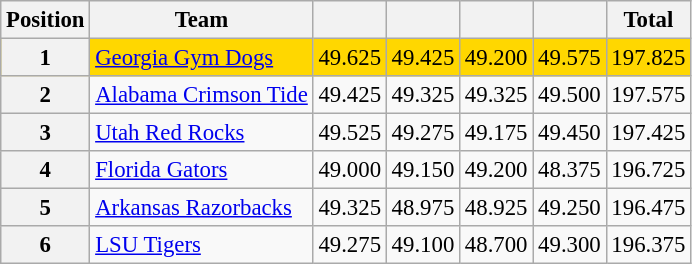<table class="wikitable sortable" style="text-align:center; font-size:95%">
<tr>
<th scope=col>Position</th>
<th scope=col>Team</th>
<th scope=col></th>
<th scope=col></th>
<th scope=col></th>
<th scope=col></th>
<th scope=col>Total</th>
</tr>
<tr bgcolor=gold>
<th scope=row>1</th>
<td align=left><a href='#'>Georgia Gym Dogs</a></td>
<td>49.625</td>
<td>49.425</td>
<td>49.200</td>
<td>49.575</td>
<td>197.825</td>
</tr>
<tr>
<th scope=row>2</th>
<td align=left><a href='#'>Alabama Crimson Tide</a></td>
<td>49.425</td>
<td>49.325</td>
<td>49.325</td>
<td>49.500</td>
<td>197.575</td>
</tr>
<tr>
<th scope=row>3</th>
<td align=left><a href='#'>Utah Red Rocks</a></td>
<td>49.525</td>
<td>49.275</td>
<td>49.175</td>
<td>49.450</td>
<td>197.425</td>
</tr>
<tr>
<th scope=row>4</th>
<td align=left><a href='#'>Florida Gators</a></td>
<td>49.000</td>
<td>49.150</td>
<td>49.200</td>
<td>48.375</td>
<td>196.725</td>
</tr>
<tr>
<th scope=row>5</th>
<td align=left><a href='#'>Arkansas Razorbacks</a></td>
<td>49.325</td>
<td>48.975</td>
<td>48.925</td>
<td>49.250</td>
<td>196.475</td>
</tr>
<tr>
<th scope=row>6</th>
<td align=left><a href='#'>LSU Tigers</a></td>
<td>49.275</td>
<td>49.100</td>
<td>48.700</td>
<td>49.300</td>
<td>196.375</td>
</tr>
</table>
